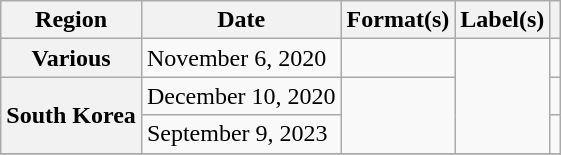<table class="wikitable plainrowheaders">
<tr>
<th scope="col">Region</th>
<th scope="col">Date</th>
<th scope="col">Format(s)</th>
<th scope="col">Label(s)</th>
<th scope="col"></th>
</tr>
<tr>
<th scope="row" rowspan="1">Various</th>
<td>November 6, 2020</td>
<td></td>
<td rowspan="3"></td>
<td style="text-align:center"></td>
</tr>
<tr>
<th scope="row" rowspan="2">South Korea</th>
<td>December 10, 2020</td>
<td rowspan="2"></td>
<td style="text-align:center"></td>
</tr>
<tr>
<td>September 9, 2023</td>
<td style="text-align:center"></td>
</tr>
<tr>
</tr>
</table>
